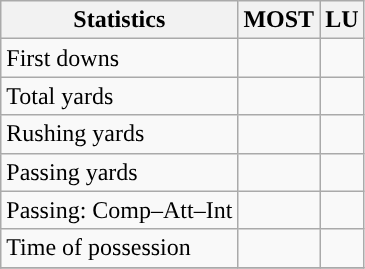<table class="wikitable" style="float: left;">
<tr>
<th>Statistics</th>
<th>MOST</th>
<th>LU</th>
</tr>
<tr>
<td>First downs</td>
<td></td>
<td></td>
</tr>
<tr>
<td>Total yards</td>
<td></td>
<td></td>
</tr>
<tr>
<td>Rushing yards</td>
<td></td>
<td></td>
</tr>
<tr>
<td>Passing yards</td>
<td></td>
<td></td>
</tr>
<tr>
<td>Passing: Comp–Att–Int</td>
<td></td>
<td></td>
</tr>
<tr>
<td>Time of possession</td>
<td></td>
<td></td>
</tr>
<tr>
</tr>
</table>
